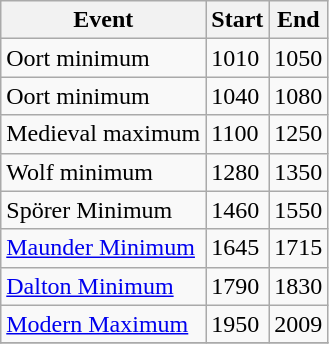<table class="wikitable">
<tr>
<th>Event</th>
<th>Start</th>
<th>End</th>
</tr>
<tr>
<td>Oort minimum </td>
<td>1010</td>
<td>1050</td>
</tr>
<tr>
<td>Oort minimum</td>
<td>1040</td>
<td>1080</td>
</tr>
<tr>
<td>Medieval maximum</td>
<td>1100</td>
<td>1250</td>
</tr>
<tr>
<td>Wolf minimum</td>
<td>1280</td>
<td>1350</td>
</tr>
<tr>
<td>Spörer Minimum</td>
<td>1460</td>
<td>1550</td>
</tr>
<tr>
<td><a href='#'>Maunder Minimum</a></td>
<td>1645</td>
<td>1715</td>
</tr>
<tr>
<td><a href='#'>Dalton Minimum</a></td>
<td>1790</td>
<td>1830</td>
</tr>
<tr>
<td><a href='#'>Modern Maximum</a></td>
<td>1950</td>
<td>2009</td>
</tr>
<tr>
</tr>
</table>
